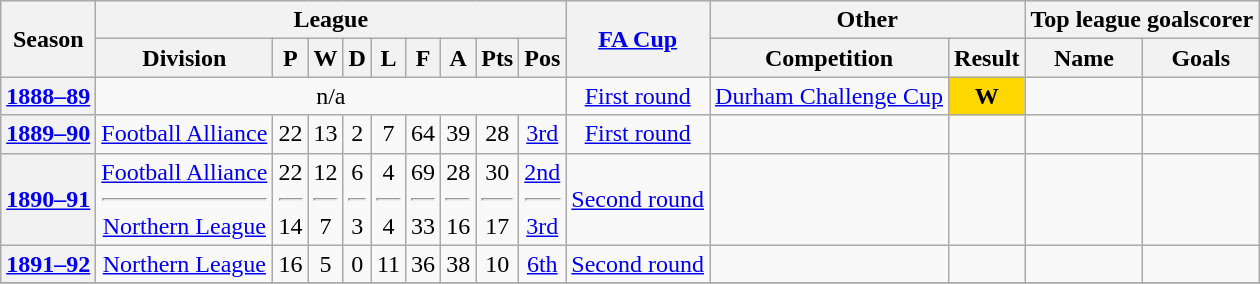<table class="wikitable plainrowheaders" style="text-align: center">
<tr>
<th rowspan=2>Season</th>
<th colspan=9>League</th>
<th rowspan=2><a href='#'>FA Cup</a></th>
<th colspan=2>Other</th>
<th colspan=2>Top league goalscorer</th>
</tr>
<tr>
<th>Division</th>
<th>P</th>
<th>W</th>
<th>D</th>
<th>L</th>
<th>F</th>
<th>A</th>
<th>Pts</th>
<th>Pos</th>
<th>Competition</th>
<th>Result</th>
<th>Name</th>
<th>Goals</th>
</tr>
<tr>
<th scope=row><a href='#'>1888–89</a></th>
<td colspan=9>n/a</td>
<td><a href='#'>First round</a></td>
<td><a href='#'>Durham Challenge Cup</a></td>
<td style="background:gold"><strong>W</strong></td>
<td></td>
<td></td>
</tr>
<tr>
<th scope=row><a href='#'>1889–90</a></th>
<td><a href='#'>Football Alliance</a></td>
<td>22</td>
<td>13</td>
<td>2</td>
<td>7</td>
<td>64</td>
<td>39</td>
<td>28</td>
<td><a href='#'>3rd</a></td>
<td><a href='#'>First round</a></td>
<td></td>
<td></td>
<td align=left></td>
<td></td>
</tr>
<tr>
<th scope=row><a href='#'>1890–91</a></th>
<td><a href='#'>Football Alliance</a><hr><a href='#'>Northern League</a></td>
<td>22<hr>14</td>
<td>12<hr>7</td>
<td>6<hr>3</td>
<td>4<hr>4</td>
<td>69<hr>33</td>
<td>28<hr>16</td>
<td>30<hr>17</td>
<td><a href='#'>2nd</a><hr><a href='#'>3rd</a></td>
<td><a href='#'>Second round</a></td>
<td></td>
<td></td>
<td align=left></td>
<td></td>
</tr>
<tr>
<th scope=row><a href='#'>1891–92</a></th>
<td><a href='#'>Northern League</a></td>
<td>16</td>
<td>5</td>
<td>0</td>
<td>11</td>
<td>36</td>
<td>38</td>
<td>10</td>
<td><a href='#'>6th</a></td>
<td><a href='#'>Second round</a></td>
<td></td>
<td></td>
<td align=left></td>
<td></td>
</tr>
<tr>
</tr>
</table>
